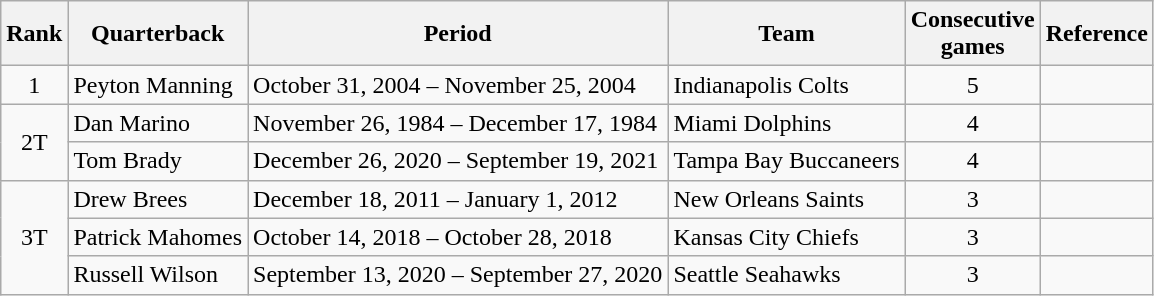<table class="wikitable">
<tr>
<th>Rank</th>
<th>Quarterback</th>
<th>Period</th>
<th>Team</th>
<th>Consecutive<br>games</th>
<th>Reference</th>
</tr>
<tr>
<td style="text-align:center;">1</td>
<td>Peyton Manning</td>
<td>October 31, 2004 – November 25, 2004</td>
<td>Indianapolis Colts</td>
<td style="text-align:center;">5</td>
<td style="text-align:center;"></td>
</tr>
<tr>
<td rowspan="2" style="text-align:center;">2T</td>
<td>Dan Marino</td>
<td>November 26, 1984 – December 17, 1984</td>
<td>Miami Dolphins</td>
<td style="text-align:center;">4</td>
<td style="text-align:center;"></td>
</tr>
<tr>
<td>Tom Brady</td>
<td>December 26, 2020 – September 19, 2021</td>
<td>Tampa Bay Buccaneers</td>
<td style="text-align:center;">4</td>
<td style="text-align:center;"></td>
</tr>
<tr>
<td rowspan="3" style="text-align:center;">3T</td>
<td>Drew Brees</td>
<td>December 18, 2011 – January 1, 2012</td>
<td>New Orleans Saints</td>
<td style="text-align:center;">3</td>
<td style="text-align:center;"></td>
</tr>
<tr>
<td>Patrick Mahomes</td>
<td>October 14, 2018 – October 28, 2018</td>
<td>Kansas City Chiefs</td>
<td style="text-align:center;">3</td>
<td style="text-align:center;"></td>
</tr>
<tr>
<td>Russell Wilson</td>
<td>September 13, 2020 – September 27, 2020</td>
<td>Seattle Seahawks</td>
<td style="text-align:center;">3</td>
<td style="text-align:center;"></td>
</tr>
</table>
